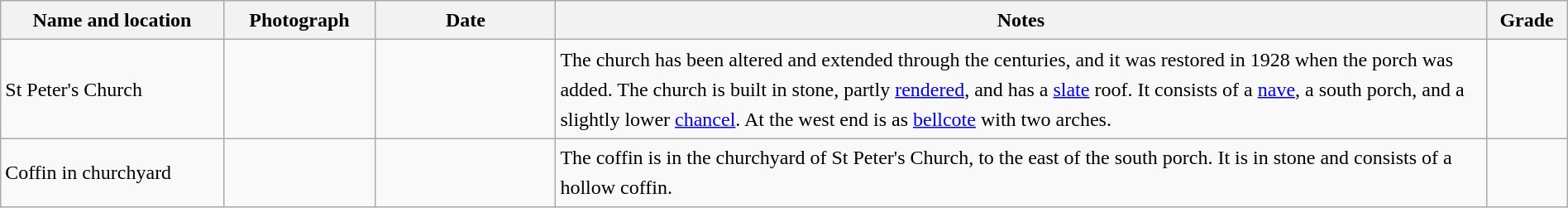<table class="wikitable sortable plainrowheaders" style="width:100%; border:0px; text-align:left; line-height:150%">
<tr>
<th scope="col"  style="width:150px">Name and location</th>
<th scope="col"  style="width:100px" class="unsortable">Photograph</th>
<th scope="col"  style="width:120px">Date</th>
<th scope="col"  style="width:650px" class="unsortable">Notes</th>
<th scope="col"  style="width:50px">Grade</th>
</tr>
<tr>
<td>St Peter's Church<br><small></small></td>
<td></td>
<td align="center"></td>
<td>The church has been altered and extended through the centuries, and it was restored in 1928 when the porch was added.  The church is built in stone, partly <a href='#'>rendered</a>, and has a <a href='#'>slate</a> roof.  It consists of a <a href='#'>nave</a>, a south porch, and a slightly lower <a href='#'>chancel</a>.  At the west end is as <a href='#'>bellcote</a> with two arches.</td>
<td align="center" ></td>
</tr>
<tr>
<td>Coffin in churchyard<br><small></small></td>
<td></td>
<td align="center"></td>
<td>The coffin is in the churchyard of St Peter's Church, to the east of the south porch.  It is in stone and consists of a hollow coffin.</td>
<td align="center" ></td>
</tr>
<tr>
</tr>
</table>
